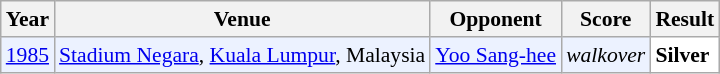<table class="sortable wikitable" style="font-size: 90%;">
<tr>
<th>Year</th>
<th>Venue</th>
<th>Opponent</th>
<th>Score</th>
<th>Result</th>
</tr>
<tr style="background:#ECF2FF">
<td align="center"><a href='#'>1985</a></td>
<td align="left"><a href='#'>Stadium Negara</a>, <a href='#'>Kuala Lumpur</a>, Malaysia</td>
<td align="left"> <a href='#'>Yoo Sang-hee</a></td>
<td align="left"><em>walkover</em></td>
<td style="text-align:left; background: white"> <strong>Silver</strong></td>
</tr>
</table>
